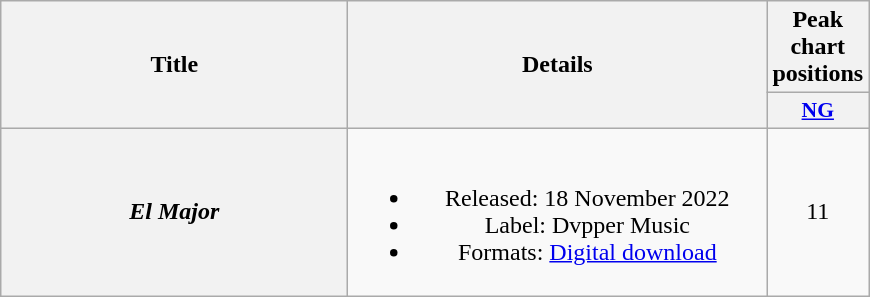<table class="wikitable plainrowheaders" style="text-align:center;">
<tr>
<th scope="col" rowspan="2" style="width:14em;">Title</th>
<th scope="col" rowspan="2" style="width:17em;">Details</th>
<th scope="col" colspan="1">Peak chart positions</th>
</tr>
<tr>
<th scope="col" style="width:2.8em;font-size:90%;"><a href='#'>NG</a><br></th>
</tr>
<tr>
<th scope="row"><em>El Major</em></th>
<td><br><ul><li>Released: 18 November 2022</li><li>Label: Dvpper Music</li><li>Formats: <a href='#'>Digital download</a></li></ul></td>
<td>11</td>
</tr>
</table>
